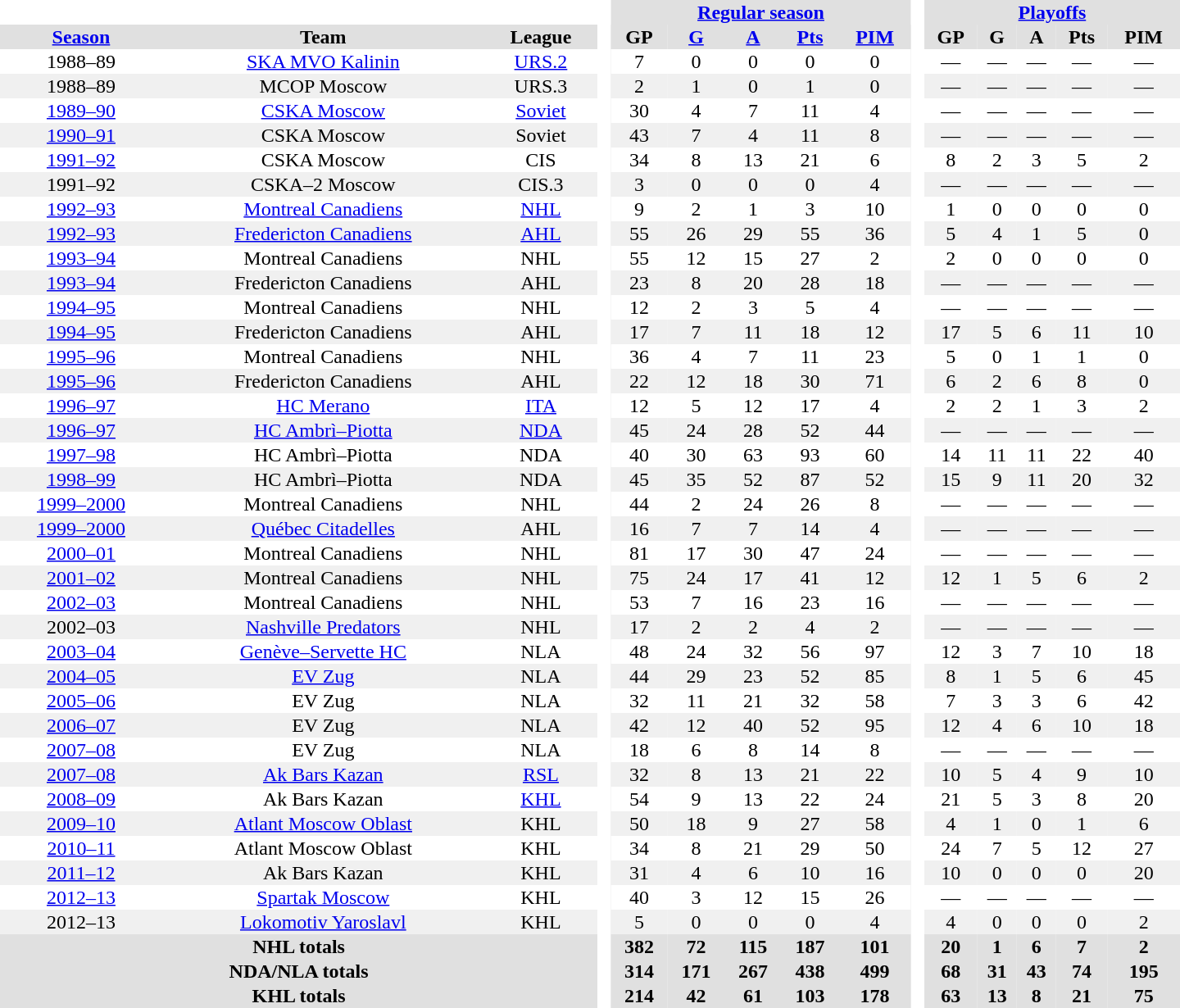<table border="0" cellpadding="1" cellspacing="0" style="text-align:center; width:60em">
<tr bgcolor="#e0e0e0">
<th colspan="3" bgcolor="#ffffff"> </th>
<th rowspan="99" bgcolor="#ffffff"> </th>
<th colspan="5"><a href='#'>Regular season</a></th>
<th rowspan="99" bgcolor="#ffffff"> </th>
<th colspan="5"><a href='#'>Playoffs</a></th>
</tr>
<tr bgcolor="#e0e0e0">
<th><a href='#'>Season</a></th>
<th>Team</th>
<th>League</th>
<th>GP</th>
<th><a href='#'>G</a></th>
<th><a href='#'>A</a></th>
<th><a href='#'>Pts</a></th>
<th><a href='#'>PIM</a></th>
<th>GP</th>
<th>G</th>
<th>A</th>
<th>Pts</th>
<th>PIM</th>
</tr>
<tr>
<td>1988–89</td>
<td><a href='#'>SKA MVO Kalinin</a></td>
<td><a href='#'>URS.2</a></td>
<td>7</td>
<td>0</td>
<td>0</td>
<td>0</td>
<td>0</td>
<td>—</td>
<td>—</td>
<td>—</td>
<td>—</td>
<td>—</td>
</tr>
<tr style="background:#f0f0f0;">
<td>1988–89</td>
<td>MCOP Moscow</td>
<td>URS.3</td>
<td>2</td>
<td>1</td>
<td>0</td>
<td>1</td>
<td>0</td>
<td>—</td>
<td>—</td>
<td>—</td>
<td>—</td>
<td>—</td>
</tr>
<tr>
<td><a href='#'>1989–90</a></td>
<td><a href='#'>CSKA Moscow</a></td>
<td><a href='#'>Soviet</a></td>
<td>30</td>
<td>4</td>
<td>7</td>
<td>11</td>
<td>4</td>
<td>—</td>
<td>—</td>
<td>—</td>
<td>—</td>
<td>—</td>
</tr>
<tr style="background:#f0f0f0;">
<td><a href='#'>1990–91</a></td>
<td>CSKA Moscow</td>
<td>Soviet</td>
<td>43</td>
<td>7</td>
<td>4</td>
<td>11</td>
<td>8</td>
<td>—</td>
<td>—</td>
<td>—</td>
<td>—</td>
<td>—</td>
</tr>
<tr>
<td><a href='#'>1991–92</a></td>
<td>CSKA Moscow</td>
<td>CIS</td>
<td>34</td>
<td>8</td>
<td>13</td>
<td>21</td>
<td>6</td>
<td>8</td>
<td>2</td>
<td>3</td>
<td>5</td>
<td>2</td>
</tr>
<tr style="background:#f0f0f0;">
<td>1991–92</td>
<td>CSKA–2 Moscow</td>
<td>CIS.3</td>
<td>3</td>
<td>0</td>
<td>0</td>
<td>0</td>
<td>4</td>
<td>—</td>
<td>—</td>
<td>—</td>
<td>—</td>
<td>—</td>
</tr>
<tr>
<td><a href='#'>1992–93</a></td>
<td><a href='#'>Montreal Canadiens</a></td>
<td><a href='#'>NHL</a></td>
<td>9</td>
<td>2</td>
<td>1</td>
<td>3</td>
<td>10</td>
<td>1</td>
<td>0</td>
<td>0</td>
<td>0</td>
<td>0</td>
</tr>
<tr style="background:#f0f0f0;">
<td><a href='#'>1992–93</a></td>
<td><a href='#'>Fredericton Canadiens</a></td>
<td><a href='#'>AHL</a></td>
<td>55</td>
<td>26</td>
<td>29</td>
<td>55</td>
<td>36</td>
<td>5</td>
<td>4</td>
<td>1</td>
<td>5</td>
<td>0</td>
</tr>
<tr>
<td><a href='#'>1993–94</a></td>
<td>Montreal Canadiens</td>
<td>NHL</td>
<td>55</td>
<td>12</td>
<td>15</td>
<td>27</td>
<td>2</td>
<td>2</td>
<td>0</td>
<td>0</td>
<td>0</td>
<td>0</td>
</tr>
<tr style="background:#f0f0f0;">
<td><a href='#'>1993–94</a></td>
<td>Fredericton Canadiens</td>
<td>AHL</td>
<td>23</td>
<td>8</td>
<td>20</td>
<td>28</td>
<td>18</td>
<td>—</td>
<td>—</td>
<td>—</td>
<td>—</td>
<td>—</td>
</tr>
<tr>
<td><a href='#'>1994–95</a></td>
<td>Montreal Canadiens</td>
<td>NHL</td>
<td>12</td>
<td>2</td>
<td>3</td>
<td>5</td>
<td>4</td>
<td>—</td>
<td>—</td>
<td>—</td>
<td>—</td>
<td>—</td>
</tr>
<tr style="background:#f0f0f0;">
<td><a href='#'>1994–95</a></td>
<td>Fredericton Canadiens</td>
<td>AHL</td>
<td>17</td>
<td>7</td>
<td>11</td>
<td>18</td>
<td>12</td>
<td>17</td>
<td>5</td>
<td>6</td>
<td>11</td>
<td>10</td>
</tr>
<tr>
<td><a href='#'>1995–96</a></td>
<td>Montreal Canadiens</td>
<td>NHL</td>
<td>36</td>
<td>4</td>
<td>7</td>
<td>11</td>
<td>23</td>
<td>5</td>
<td>0</td>
<td>1</td>
<td>1</td>
<td>0</td>
</tr>
<tr style="background:#f0f0f0;">
<td><a href='#'>1995–96</a></td>
<td>Fredericton Canadiens</td>
<td>AHL</td>
<td>22</td>
<td>12</td>
<td>18</td>
<td>30</td>
<td>71</td>
<td>6</td>
<td>2</td>
<td>6</td>
<td>8</td>
<td>0</td>
</tr>
<tr>
<td><a href='#'>1996–97</a></td>
<td><a href='#'>HC Merano</a></td>
<td><a href='#'>ITA</a></td>
<td>12</td>
<td>5</td>
<td>12</td>
<td>17</td>
<td>4</td>
<td>2</td>
<td>2</td>
<td>1</td>
<td>3</td>
<td>2</td>
</tr>
<tr style="background:#f0f0f0;">
<td><a href='#'>1996–97</a></td>
<td><a href='#'>HC Ambrì–Piotta</a></td>
<td><a href='#'>NDA</a></td>
<td>45</td>
<td>24</td>
<td>28</td>
<td>52</td>
<td>44</td>
<td>—</td>
<td>—</td>
<td>—</td>
<td>—</td>
<td>—</td>
</tr>
<tr>
<td><a href='#'>1997–98</a></td>
<td>HC Ambrì–Piotta</td>
<td>NDA</td>
<td>40</td>
<td>30</td>
<td>63</td>
<td>93</td>
<td>60</td>
<td>14</td>
<td>11</td>
<td>11</td>
<td>22</td>
<td>40</td>
</tr>
<tr style="background:#f0f0f0;">
<td><a href='#'>1998–99</a></td>
<td>HC Ambrì–Piotta</td>
<td>NDA</td>
<td>45</td>
<td>35</td>
<td>52</td>
<td>87</td>
<td>52</td>
<td>15</td>
<td>9</td>
<td>11</td>
<td>20</td>
<td>32</td>
</tr>
<tr>
<td><a href='#'>1999–2000</a></td>
<td>Montreal Canadiens</td>
<td>NHL</td>
<td>44</td>
<td>2</td>
<td>24</td>
<td>26</td>
<td>8</td>
<td>—</td>
<td>—</td>
<td>—</td>
<td>—</td>
<td>—</td>
</tr>
<tr style="background:#f0f0f0;">
<td><a href='#'>1999–2000</a></td>
<td><a href='#'>Québec Citadelles</a></td>
<td>AHL</td>
<td>16</td>
<td>7</td>
<td>7</td>
<td>14</td>
<td>4</td>
<td>—</td>
<td>—</td>
<td>—</td>
<td>—</td>
<td>—</td>
</tr>
<tr>
<td><a href='#'>2000–01</a></td>
<td>Montreal Canadiens</td>
<td>NHL</td>
<td>81</td>
<td>17</td>
<td>30</td>
<td>47</td>
<td>24</td>
<td>—</td>
<td>—</td>
<td>—</td>
<td>—</td>
<td>—</td>
</tr>
<tr style="background:#f0f0f0;">
<td><a href='#'>2001–02</a></td>
<td>Montreal Canadiens</td>
<td>NHL</td>
<td>75</td>
<td>24</td>
<td>17</td>
<td>41</td>
<td>12</td>
<td>12</td>
<td>1</td>
<td>5</td>
<td>6</td>
<td>2</td>
</tr>
<tr>
<td><a href='#'>2002–03</a></td>
<td>Montreal Canadiens</td>
<td>NHL</td>
<td>53</td>
<td>7</td>
<td>16</td>
<td>23</td>
<td>16</td>
<td>—</td>
<td>—</td>
<td>—</td>
<td>—</td>
<td>—</td>
</tr>
<tr style="background:#f0f0f0;">
<td>2002–03</td>
<td><a href='#'>Nashville Predators</a></td>
<td>NHL</td>
<td>17</td>
<td>2</td>
<td>2</td>
<td>4</td>
<td>2</td>
<td>—</td>
<td>—</td>
<td>—</td>
<td>—</td>
<td>—</td>
</tr>
<tr>
<td><a href='#'>2003–04</a></td>
<td><a href='#'>Genève–Servette HC</a></td>
<td>NLA</td>
<td>48</td>
<td>24</td>
<td>32</td>
<td>56</td>
<td>97</td>
<td>12</td>
<td>3</td>
<td>7</td>
<td>10</td>
<td>18</td>
</tr>
<tr style="background:#f0f0f0;">
<td><a href='#'>2004–05</a></td>
<td><a href='#'>EV Zug</a></td>
<td>NLA</td>
<td>44</td>
<td>29</td>
<td>23</td>
<td>52</td>
<td>85</td>
<td>8</td>
<td>1</td>
<td>5</td>
<td>6</td>
<td>45</td>
</tr>
<tr>
<td><a href='#'>2005–06</a></td>
<td>EV Zug</td>
<td>NLA</td>
<td>32</td>
<td>11</td>
<td>21</td>
<td>32</td>
<td>58</td>
<td>7</td>
<td>3</td>
<td>3</td>
<td>6</td>
<td>42</td>
</tr>
<tr style="background:#f0f0f0;">
<td><a href='#'>2006–07</a></td>
<td>EV Zug</td>
<td>NLA</td>
<td>42</td>
<td>12</td>
<td>40</td>
<td>52</td>
<td>95</td>
<td>12</td>
<td>4</td>
<td>6</td>
<td>10</td>
<td>18</td>
</tr>
<tr>
<td><a href='#'>2007–08</a></td>
<td>EV Zug</td>
<td>NLA</td>
<td>18</td>
<td>6</td>
<td>8</td>
<td>14</td>
<td>8</td>
<td>—</td>
<td>—</td>
<td>—</td>
<td>—</td>
<td>—</td>
</tr>
<tr style="background:#f0f0f0;">
<td><a href='#'>2007–08</a></td>
<td><a href='#'>Ak Bars Kazan</a></td>
<td><a href='#'>RSL</a></td>
<td>32</td>
<td>8</td>
<td>13</td>
<td>21</td>
<td>22</td>
<td>10</td>
<td>5</td>
<td>4</td>
<td>9</td>
<td>10</td>
</tr>
<tr>
<td><a href='#'>2008–09</a></td>
<td>Ak Bars Kazan</td>
<td><a href='#'>KHL</a></td>
<td>54</td>
<td>9</td>
<td>13</td>
<td>22</td>
<td>24</td>
<td>21</td>
<td>5</td>
<td>3</td>
<td>8</td>
<td>20</td>
</tr>
<tr style="background:#f0f0f0;">
<td><a href='#'>2009–10</a></td>
<td><a href='#'>Atlant Moscow Oblast</a></td>
<td>KHL</td>
<td>50</td>
<td>18</td>
<td>9</td>
<td>27</td>
<td>58</td>
<td>4</td>
<td>1</td>
<td>0</td>
<td>1</td>
<td>6</td>
</tr>
<tr>
<td><a href='#'>2010–11</a></td>
<td>Atlant Moscow Oblast</td>
<td>KHL</td>
<td>34</td>
<td>8</td>
<td>21</td>
<td>29</td>
<td>50</td>
<td>24</td>
<td>7</td>
<td>5</td>
<td>12</td>
<td>27</td>
</tr>
<tr style="background:#f0f0f0;">
<td><a href='#'>2011–12</a></td>
<td>Ak Bars Kazan</td>
<td>KHL</td>
<td>31</td>
<td>4</td>
<td>6</td>
<td>10</td>
<td>16</td>
<td>10</td>
<td>0</td>
<td>0</td>
<td>0</td>
<td>20</td>
</tr>
<tr>
<td><a href='#'>2012–13</a></td>
<td><a href='#'>Spartak Moscow</a></td>
<td>KHL</td>
<td>40</td>
<td>3</td>
<td>12</td>
<td>15</td>
<td>26</td>
<td>—</td>
<td>—</td>
<td>—</td>
<td>—</td>
<td>—</td>
</tr>
<tr style="background:#f0f0f0;">
<td>2012–13</td>
<td><a href='#'>Lokomotiv Yaroslavl</a></td>
<td>KHL</td>
<td>5</td>
<td>0</td>
<td>0</td>
<td>0</td>
<td>4</td>
<td>4</td>
<td>0</td>
<td>0</td>
<td>0</td>
<td>2</td>
</tr>
<tr bgcolor="#e0e0e0">
<th colspan="3">NHL totals</th>
<th>382</th>
<th>72</th>
<th>115</th>
<th>187</th>
<th>101</th>
<th>20</th>
<th>1</th>
<th>6</th>
<th>7</th>
<th>2</th>
</tr>
<tr bgcolor="#e0e0e0">
<th colspan="3">NDA/NLA totals</th>
<th>314</th>
<th>171</th>
<th>267</th>
<th>438</th>
<th>499</th>
<th>68</th>
<th>31</th>
<th>43</th>
<th>74</th>
<th>195</th>
</tr>
<tr bgcolor="#e0e0e0">
<th colspan="3">KHL totals</th>
<th>214</th>
<th>42</th>
<th>61</th>
<th>103</th>
<th>178</th>
<th>63</th>
<th>13</th>
<th>8</th>
<th>21</th>
<th>75</th>
</tr>
</table>
